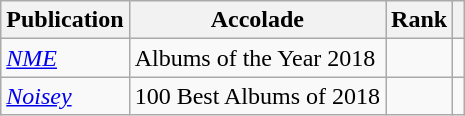<table class="wikitable sortable">
<tr>
<th>Publication</th>
<th>Accolade</th>
<th>Rank</th>
<th class="unsortable"></th>
</tr>
<tr>
<td><em><a href='#'>NME</a></em></td>
<td>Albums of the Year 2018</td>
<td></td>
<td></td>
</tr>
<tr>
<td><em><a href='#'>Noisey</a></em></td>
<td>100 Best Albums of 2018</td>
<td></td>
<td></td>
</tr>
</table>
